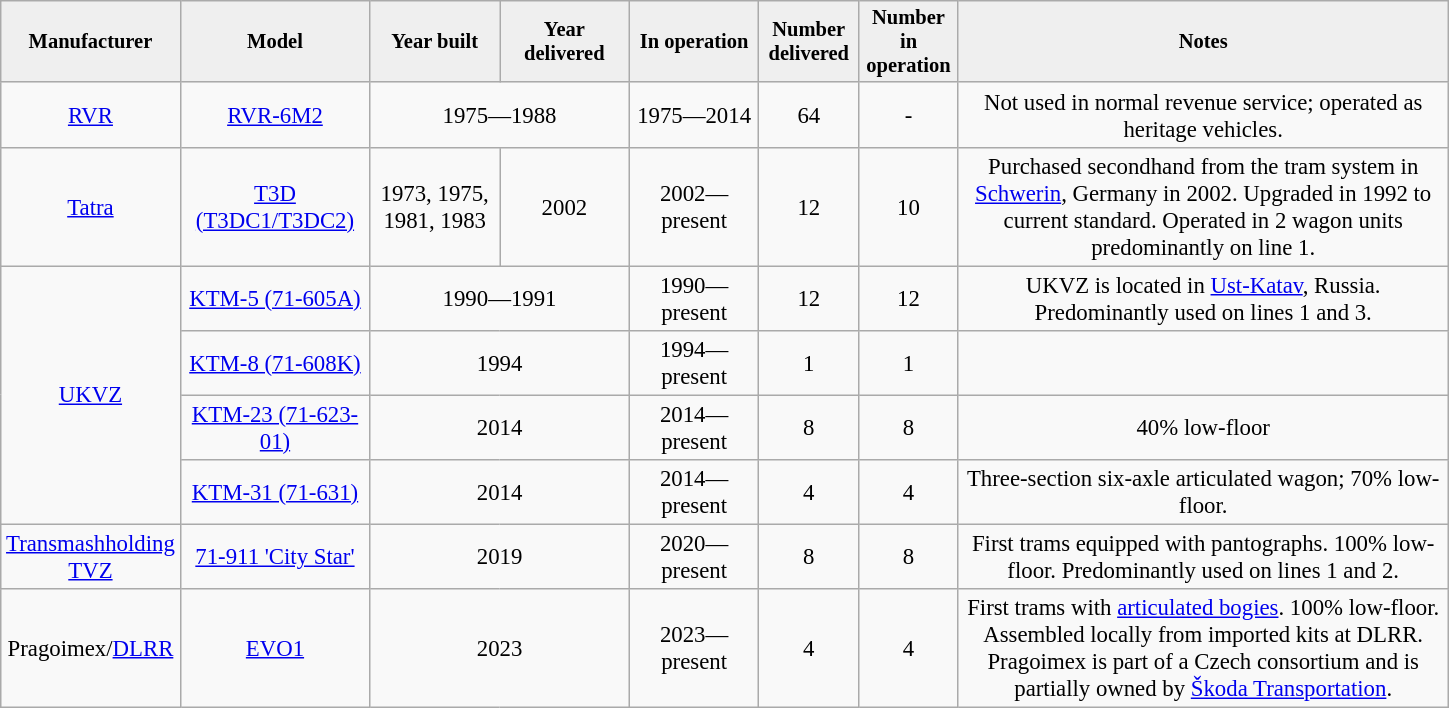<table class="wikitable" style="text-align:center; margin:1em 1em 1em 0; font-size:95%;">
<tr>
<th width="50" style="background:#efefef; font-size:90%;">Manufacturer</th>
<th width="120" style="background:#efefef; font-size:90%;">Model</th>
<th width="80" style="background:#efefef; font-size:90%;">Year built</th>
<th width="80" style="background:#efefef; font-size:90%;">Year delivered</th>
<th width="80" style="background:#efefef; font-size:90%;">In operation</th>
<th width="60" style="background:#efefef; font-size:90%;">Number delivered</th>
<th width="60" style="background:#efefef; font-size:90%;">Number in operation</th>
<th width="320" style="background:#efefef; font-size:90%;">Notes</th>
</tr>
<tr>
<td><a href='#'>RVR</a></td>
<td><a href='#'>RVR-6M2</a></td>
<td colspan="2">1975—1988</td>
<td>1975—2014</td>
<td>64</td>
<td>-</td>
<td>Not used in normal revenue service; operated as heritage vehicles.</td>
</tr>
<tr>
<td><a href='#'>Tatra</a></td>
<td><a href='#'>T3D (T3DC1/T3DC2)</a></td>
<td>1973, 1975, 1981, 1983</td>
<td>2002</td>
<td>2002—present</td>
<td>12</td>
<td>10</td>
<td>Purchased secondhand from the tram system in <a href='#'>Schwerin</a>, Germany in 2002. Upgraded in 1992 to current standard. Operated in 2 wagon units predominantly on line 1.</td>
</tr>
<tr>
<td rowspan="4"><a href='#'>UKVZ</a></td>
<td><a href='#'>KTM-5 (71-605A)</a></td>
<td colspan="2">1990—1991</td>
<td>1990—present</td>
<td>12</td>
<td>12</td>
<td>UKVZ is located in <a href='#'>Ust-Katav</a>, Russia. Predominantly used on lines 1 and 3.</td>
</tr>
<tr>
<td><a href='#'>KTM-8 (71-608K)</a></td>
<td colspan="2">1994</td>
<td>1994—present</td>
<td>1</td>
<td>1</td>
<td></td>
</tr>
<tr>
<td><a href='#'>KTM-23 (71-623-01)</a></td>
<td colspan="2">2014</td>
<td>2014—present</td>
<td>8</td>
<td>8</td>
<td>40% low-floor</td>
</tr>
<tr>
<td><a href='#'>KTM-31 (71-631)</a></td>
<td colspan="2">2014</td>
<td>2014—present</td>
<td>4</td>
<td>4</td>
<td>Three-section six-axle articulated wagon; 70% low-floor.</td>
</tr>
<tr>
<td><a href='#'>Transmashholding</a> <a href='#'>TVZ</a></td>
<td><a href='#'>71-911 'City Star'</a></td>
<td colspan="2">2019</td>
<td>2020—present</td>
<td>8</td>
<td>8</td>
<td>First trams equipped with pantographs. 100% low-floor. Predominantly used on lines 1 and 2.</td>
</tr>
<tr>
<td>Pragoimex/<a href='#'>DLRR</a></td>
<td><a href='#'>EVO1</a></td>
<td colspan="2">2023</td>
<td>2023—present</td>
<td>4</td>
<td>4</td>
<td>First trams with <a href='#'>articulated bogies</a>. 100% low-floor. Assembled locally from imported kits at DLRR. Pragoimex is part of a Czech consortium and is partially owned by <a href='#'>Škoda Transportation</a>.</td>
</tr>
</table>
